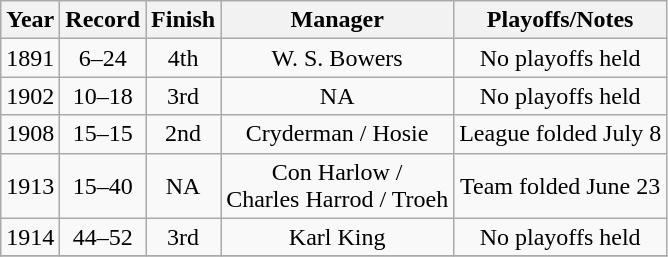<table class="wikitable" style="text-align:center">
<tr>
<th>Year</th>
<th>Record</th>
<th>Finish</th>
<th>Manager</th>
<th>Playoffs/Notes</th>
</tr>
<tr>
<td>1891</td>
<td>6–24</td>
<td>4th</td>
<td>W. S. Bowers</td>
<td>No playoffs held</td>
</tr>
<tr>
<td>1902</td>
<td>10–18</td>
<td>3rd</td>
<td>NA</td>
<td>No playoffs held</td>
</tr>
<tr>
<td>1908</td>
<td>15–15</td>
<td>2nd</td>
<td>Cryderman / Hosie</td>
<td>League folded July 8</td>
</tr>
<tr>
<td>1913</td>
<td>15–40</td>
<td>NA</td>
<td>Con Harlow /<br> Charles Harrod / Troeh</td>
<td>Team folded June 23</td>
</tr>
<tr>
<td>1914</td>
<td>44–52</td>
<td>3rd</td>
<td>Karl King</td>
<td>No playoffs held</td>
</tr>
<tr>
</tr>
</table>
